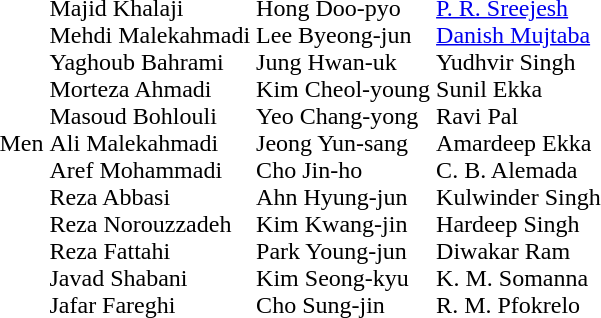<table>
<tr>
<td>Men</td>
<td><br>Majid Khalaji<br>Mehdi Malekahmadi<br>Yaghoub Bahrami<br>Morteza Ahmadi<br>Masoud Bohlouli<br>Ali Malekahmadi<br>Aref Mohammadi<br>Reza Abbasi<br>Reza Norouzzadeh<br>Reza Fattahi<br>Javad Shabani<br>Jafar Fareghi</td>
<td><br>Hong Doo-pyo<br>Lee Byeong-jun<br>Jung Hwan-uk<br>Kim Cheol-young<br>Yeo Chang-yong<br>Jeong Yun-sang<br>Cho Jin-ho<br>Ahn Hyung-jun<br>Kim Kwang-jin<br>Park Young-jun<br>Kim Seong-kyu<br>Cho Sung-jin</td>
<td><br><a href='#'>P. R. Sreejesh</a><br><a href='#'>Danish Mujtaba</a><br>Yudhvir Singh<br>Sunil Ekka<br>Ravi Pal<br>Amardeep Ekka<br>C. B. Alemada<br>Kulwinder Singh<br>Hardeep Singh<br>Diwakar Ram<br>K. M. Somanna<br>R. M. Pfokrelo</td>
</tr>
</table>
